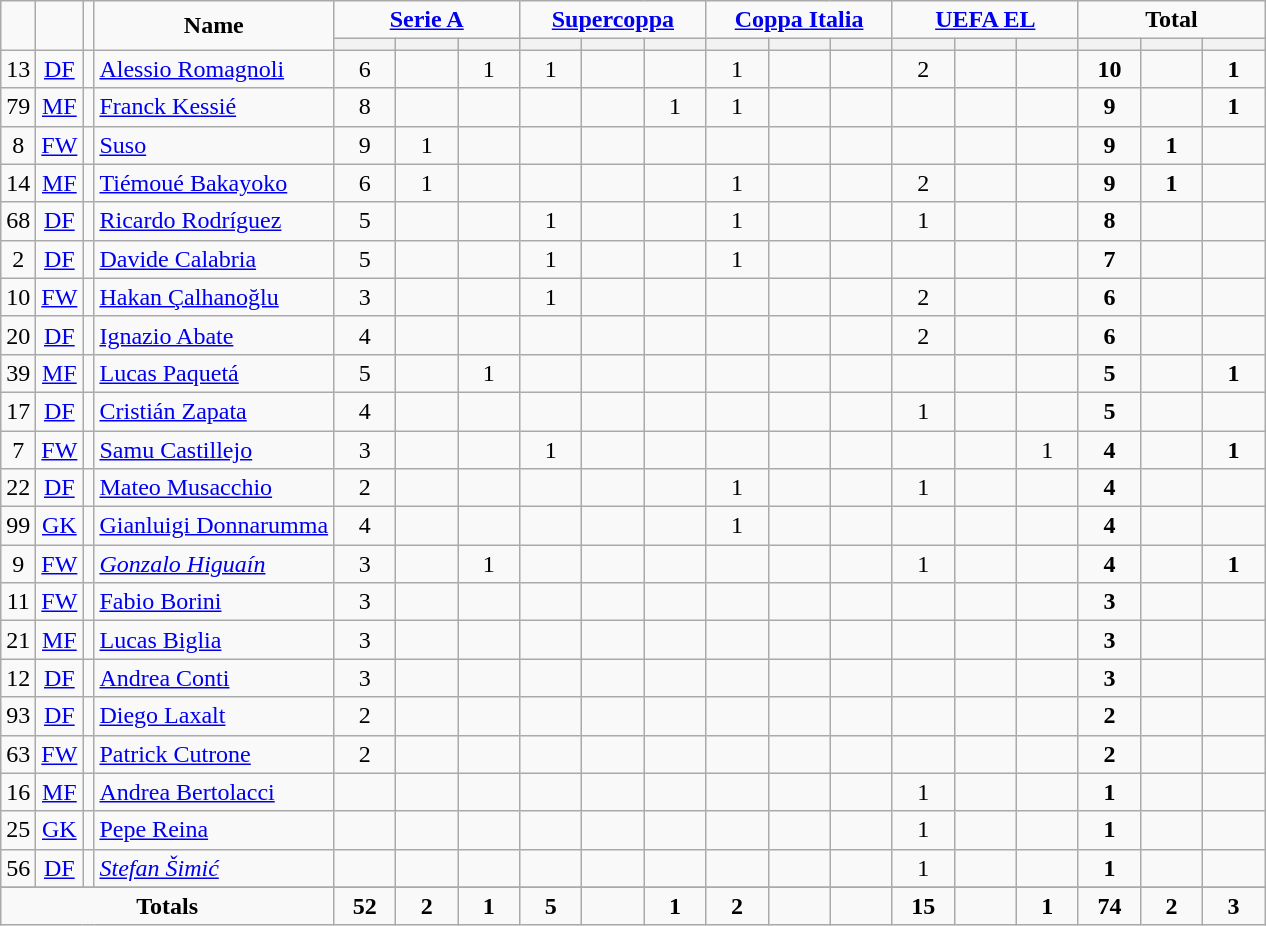<table class="wikitable" style="text-align:center;">
<tr>
<td rowspan="2" !width=15><strong></strong></td>
<td rowspan="2" !width=15><strong></strong></td>
<td rowspan="2" !width=15><strong></strong></td>
<td rowspan="2" !width=120><strong>Name</strong></td>
<td colspan="3"><strong><a href='#'>Serie A</a></strong></td>
<td colspan="3"><strong><a href='#'>Supercoppa</a></strong></td>
<td colspan="3"><strong><a href='#'>Coppa Italia</a></strong></td>
<td colspan="3"><strong><a href='#'>UEFA EL</a></strong></td>
<td colspan="3"><strong>Total</strong></td>
</tr>
<tr>
<th width=34; background:#fe9;"></th>
<th width=34; background:#fe9;"></th>
<th width=34; background:#ff8888;"></th>
<th width=34; background:#fe9;"></th>
<th width=34; background:#fe9;"></th>
<th width=34; background:#ff8888;"></th>
<th width=34; background:#fe9;"></th>
<th width=34; background:#fe9;"></th>
<th width=34; background:#ff8888;"></th>
<th width=34; background:#fe9;"></th>
<th width=34; background:#fe9;"></th>
<th width=34; background:#ff8888;"></th>
<th width=34; background:#fe9;"></th>
<th width=34; background:#fe9;"></th>
<th width=34; background:#ff8888;"></th>
</tr>
<tr>
<td>13</td>
<td><a href='#'>DF</a></td>
<td></td>
<td align=left><a href='#'>Alessio Romagnoli</a></td>
<td>6</td>
<td></td>
<td>1</td>
<td>1</td>
<td></td>
<td></td>
<td>1</td>
<td></td>
<td></td>
<td>2</td>
<td></td>
<td></td>
<td><strong>10</strong></td>
<td></td>
<td><strong>1</strong></td>
</tr>
<tr>
<td>79</td>
<td><a href='#'>MF</a></td>
<td></td>
<td align=left><a href='#'>Franck Kessié</a></td>
<td>8</td>
<td></td>
<td></td>
<td></td>
<td></td>
<td>1</td>
<td>1</td>
<td></td>
<td></td>
<td></td>
<td></td>
<td></td>
<td><strong>9</strong></td>
<td></td>
<td><strong>1</strong></td>
</tr>
<tr>
<td>8</td>
<td><a href='#'>FW</a></td>
<td></td>
<td align=left><a href='#'>Suso</a></td>
<td>9</td>
<td>1</td>
<td></td>
<td></td>
<td></td>
<td></td>
<td></td>
<td></td>
<td></td>
<td></td>
<td></td>
<td></td>
<td><strong>9</strong></td>
<td><strong>1</strong></td>
<td></td>
</tr>
<tr>
<td>14</td>
<td><a href='#'>MF</a></td>
<td></td>
<td align=left><a href='#'>Tiémoué Bakayoko</a></td>
<td>6</td>
<td>1</td>
<td></td>
<td></td>
<td></td>
<td></td>
<td>1</td>
<td></td>
<td></td>
<td>2</td>
<td></td>
<td></td>
<td><strong>9</strong></td>
<td><strong>1</strong></td>
<td></td>
</tr>
<tr>
<td>68</td>
<td><a href='#'>DF</a></td>
<td></td>
<td align=left><a href='#'>Ricardo Rodríguez</a></td>
<td>5</td>
<td></td>
<td></td>
<td>1</td>
<td></td>
<td></td>
<td>1</td>
<td></td>
<td></td>
<td>1</td>
<td></td>
<td></td>
<td><strong>8</strong></td>
<td></td>
<td></td>
</tr>
<tr>
<td>2</td>
<td><a href='#'>DF</a></td>
<td></td>
<td align=left><a href='#'>Davide Calabria</a></td>
<td>5</td>
<td></td>
<td></td>
<td>1</td>
<td></td>
<td></td>
<td>1</td>
<td></td>
<td></td>
<td></td>
<td></td>
<td></td>
<td><strong>7</strong></td>
<td></td>
<td></td>
</tr>
<tr>
<td>10</td>
<td><a href='#'>FW</a></td>
<td></td>
<td align=left><a href='#'>Hakan Çalhanoğlu</a></td>
<td>3</td>
<td></td>
<td></td>
<td>1</td>
<td></td>
<td></td>
<td></td>
<td></td>
<td></td>
<td>2</td>
<td></td>
<td></td>
<td><strong>6</strong></td>
<td></td>
<td></td>
</tr>
<tr>
<td>20</td>
<td><a href='#'>DF</a></td>
<td></td>
<td align=left><a href='#'>Ignazio Abate</a></td>
<td>4</td>
<td></td>
<td></td>
<td></td>
<td></td>
<td></td>
<td></td>
<td></td>
<td></td>
<td>2</td>
<td></td>
<td></td>
<td><strong>6</strong></td>
<td></td>
<td></td>
</tr>
<tr>
<td>39</td>
<td><a href='#'>MF</a></td>
<td></td>
<td align=left><a href='#'>Lucas Paquetá</a></td>
<td>5</td>
<td></td>
<td>1</td>
<td></td>
<td></td>
<td></td>
<td></td>
<td></td>
<td></td>
<td></td>
<td></td>
<td></td>
<td><strong>5</strong></td>
<td></td>
<td><strong>1</strong></td>
</tr>
<tr>
<td>17</td>
<td><a href='#'>DF</a></td>
<td></td>
<td align=left><a href='#'>Cristián Zapata</a></td>
<td>4</td>
<td></td>
<td></td>
<td></td>
<td></td>
<td></td>
<td></td>
<td></td>
<td></td>
<td>1</td>
<td></td>
<td></td>
<td><strong>5</strong></td>
<td></td>
<td></td>
</tr>
<tr>
<td>7</td>
<td><a href='#'>FW</a></td>
<td></td>
<td align=left><a href='#'>Samu Castillejo</a></td>
<td>3</td>
<td></td>
<td></td>
<td>1</td>
<td></td>
<td></td>
<td></td>
<td></td>
<td></td>
<td></td>
<td></td>
<td>1</td>
<td><strong>4</strong></td>
<td></td>
<td><strong>1</strong></td>
</tr>
<tr>
<td>22</td>
<td><a href='#'>DF</a></td>
<td></td>
<td align=left><a href='#'>Mateo Musacchio</a></td>
<td>2</td>
<td></td>
<td></td>
<td></td>
<td></td>
<td></td>
<td>1</td>
<td></td>
<td></td>
<td>1</td>
<td></td>
<td></td>
<td><strong>4</strong></td>
<td></td>
<td></td>
</tr>
<tr>
<td>99</td>
<td><a href='#'>GK</a></td>
<td></td>
<td align=left><a href='#'>Gianluigi Donnarumma</a></td>
<td>4</td>
<td></td>
<td></td>
<td></td>
<td></td>
<td></td>
<td>1</td>
<td></td>
<td></td>
<td></td>
<td></td>
<td></td>
<td><strong>4</strong></td>
<td></td>
<td></td>
</tr>
<tr>
<td>9</td>
<td><a href='#'>FW</a></td>
<td></td>
<td align=left><em><a href='#'>Gonzalo Higuaín</a></em></td>
<td>3</td>
<td></td>
<td>1</td>
<td></td>
<td></td>
<td></td>
<td></td>
<td></td>
<td></td>
<td>1</td>
<td></td>
<td></td>
<td><strong>4</strong></td>
<td></td>
<td><strong>1</strong></td>
</tr>
<tr>
<td>11</td>
<td><a href='#'>FW</a></td>
<td></td>
<td align=left><a href='#'>Fabio Borini</a></td>
<td>3</td>
<td></td>
<td></td>
<td></td>
<td></td>
<td></td>
<td></td>
<td></td>
<td></td>
<td></td>
<td></td>
<td></td>
<td><strong>3</strong></td>
<td></td>
<td></td>
</tr>
<tr>
<td>21</td>
<td><a href='#'>MF</a></td>
<td></td>
<td align=left><a href='#'>Lucas Biglia</a></td>
<td>3</td>
<td></td>
<td></td>
<td></td>
<td></td>
<td></td>
<td></td>
<td></td>
<td></td>
<td></td>
<td></td>
<td></td>
<td><strong>3</strong></td>
<td></td>
<td></td>
</tr>
<tr>
<td>12</td>
<td><a href='#'>DF</a></td>
<td></td>
<td align=left><a href='#'>Andrea Conti</a></td>
<td>3</td>
<td></td>
<td></td>
<td></td>
<td></td>
<td></td>
<td></td>
<td></td>
<td></td>
<td></td>
<td></td>
<td></td>
<td><strong>3</strong></td>
<td></td>
<td></td>
</tr>
<tr>
<td>93</td>
<td><a href='#'>DF</a></td>
<td></td>
<td align=left><a href='#'>Diego Laxalt</a></td>
<td>2</td>
<td></td>
<td></td>
<td></td>
<td></td>
<td></td>
<td></td>
<td></td>
<td></td>
<td></td>
<td></td>
<td></td>
<td><strong>2</strong></td>
<td></td>
<td></td>
</tr>
<tr>
<td>63</td>
<td><a href='#'>FW</a></td>
<td></td>
<td align=left><a href='#'>Patrick Cutrone</a></td>
<td>2</td>
<td></td>
<td></td>
<td></td>
<td></td>
<td></td>
<td></td>
<td></td>
<td></td>
<td></td>
<td></td>
<td></td>
<td><strong>2</strong></td>
<td></td>
<td></td>
</tr>
<tr>
<td>16</td>
<td><a href='#'>MF</a></td>
<td></td>
<td align=left><a href='#'>Andrea Bertolacci</a></td>
<td></td>
<td></td>
<td></td>
<td></td>
<td></td>
<td></td>
<td></td>
<td></td>
<td></td>
<td>1</td>
<td></td>
<td></td>
<td><strong>1</strong></td>
<td></td>
<td></td>
</tr>
<tr>
<td>25</td>
<td><a href='#'>GK</a></td>
<td></td>
<td align=left><a href='#'>Pepe Reina</a></td>
<td></td>
<td></td>
<td></td>
<td></td>
<td></td>
<td></td>
<td></td>
<td></td>
<td></td>
<td>1</td>
<td></td>
<td></td>
<td><strong>1</strong></td>
<td></td>
<td></td>
</tr>
<tr>
<td>56</td>
<td><a href='#'>DF</a></td>
<td></td>
<td align=left><em><a href='#'>Stefan Šimić</a></em></td>
<td></td>
<td></td>
<td></td>
<td></td>
<td></td>
<td></td>
<td></td>
<td></td>
<td></td>
<td>1</td>
<td></td>
<td></td>
<td><strong>1</strong></td>
<td></td>
<td></td>
</tr>
<tr>
</tr>
<tr>
<td colspan=4><strong>Totals</strong></td>
<td><strong>52</strong></td>
<td><strong>2</strong></td>
<td><strong>1</strong></td>
<td><strong>5</strong></td>
<td></td>
<td><strong>1</strong></td>
<td><strong>2</strong></td>
<td></td>
<td></td>
<td><strong>15</strong></td>
<td></td>
<td><strong>1</strong></td>
<td><strong>74</strong></td>
<td><strong>2</strong></td>
<td><strong>3</strong></td>
</tr>
</table>
